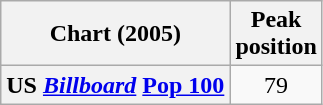<table class="wikitable sortable plainrowheaders" style="text-align:center">
<tr>
<th>Chart (2005)</th>
<th>Peak<br>position</th>
</tr>
<tr>
<th scope="row">US <em><a href='#'>Billboard</a></em> <a href='#'>Pop 100</a></th>
<td>79</td>
</tr>
</table>
